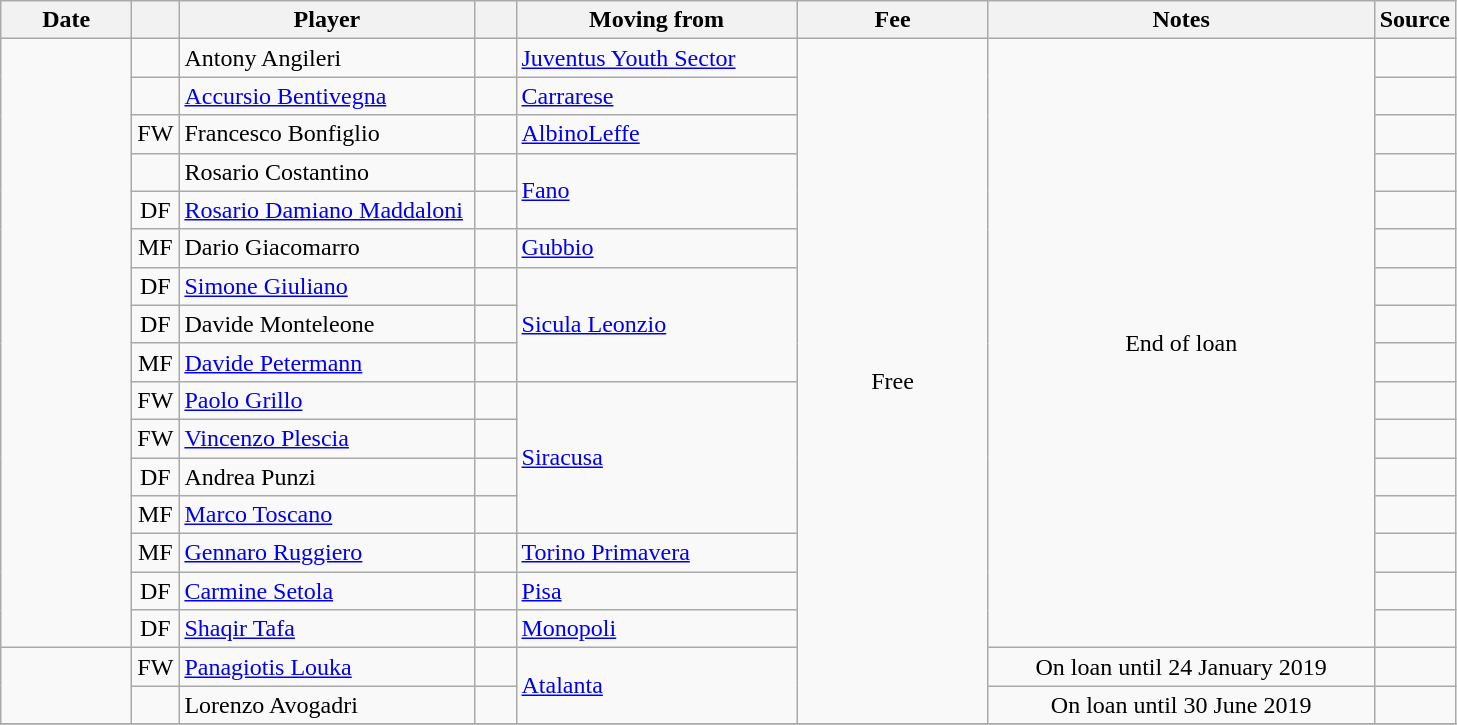<table class="wikitable collapsible collapsed sortable">
<tr>
<th style="width:80px;">Date</th>
<th style="width:20px;"></th>
<th style="width:190px;">Player</th>
<th style="width:20px;"></th>
<th style="width:180px;">Moving from</th>
<th style="width:120px;" class="unsortable">Fee</th>
<th style="width:250px;" class="unsortable">Notes</th>
<th style="width:20px;">Source</th>
</tr>
<tr>
<td rowspan="16"></td>
<td align="center"></td>
<td> Antony Angileri</td>
<td align="center"></td>
<td> <a href='#'>Juventus Youth Sector</a></td>
<td rowspan="18" align="center">Free</td>
<td rowspan="16" align="center">End of loan</td>
<td></td>
</tr>
<tr>
<td align="center"></td>
<td> <a href='#'>Accursio Bentivegna</a></td>
<td align="center"></td>
<td> <a href='#'>Carrarese</a></td>
<td></td>
</tr>
<tr>
<td align="center">FW</td>
<td> Francesco Bonfiglio</td>
<td align="center"></td>
<td> <a href='#'>AlbinoLeffe</a></td>
<td></td>
</tr>
<tr>
<td align="center"></td>
<td> Rosario Costantino</td>
<td align="center"></td>
<td rowspan="2"> <a href='#'>Fano</a></td>
<td></td>
</tr>
<tr>
<td align="center">DF</td>
<td> <a href='#'>Rosario Damiano Maddaloni</a></td>
<td align="center"></td>
<td></td>
</tr>
<tr>
<td align="center">MF</td>
<td> Dario Giacomarro</td>
<td align="center"></td>
<td> <a href='#'>Gubbio</a></td>
<td></td>
</tr>
<tr>
<td align="center">DF</td>
<td> <a href='#'>Simone Giuliano</a></td>
<td align="center"></td>
<td rowspan="3"> <a href='#'>Sicula Leonzio</a></td>
<td></td>
</tr>
<tr>
<td align="center">DF</td>
<td> Davide Monteleone</td>
<td align="center"></td>
<td></td>
</tr>
<tr>
<td align="center">MF</td>
<td> <a href='#'>Davide Petermann</a></td>
<td align="center"></td>
<td></td>
</tr>
<tr>
<td align="center">FW</td>
<td> <a href='#'>Paolo Grillo</a></td>
<td align="center"></td>
<td rowspan="4"> <a href='#'>Siracusa</a></td>
<td></td>
</tr>
<tr>
<td align="center">FW</td>
<td> <a href='#'>Vincenzo Plescia</a></td>
<td align="center"></td>
<td></td>
</tr>
<tr>
<td align="center">DF</td>
<td> Andrea Punzi</td>
<td align="center"></td>
<td></td>
</tr>
<tr>
<td align="center">MF</td>
<td> <a href='#'>Marco Toscano</a></td>
<td align="center"></td>
<td></td>
</tr>
<tr>
<td align="center">MF</td>
<td> <a href='#'>Gennaro Ruggiero</a></td>
<td align="center"></td>
<td> <a href='#'>Torino Primavera</a></td>
<td></td>
</tr>
<tr>
<td align="center">DF</td>
<td> <a href='#'>Carmine Setola</a></td>
<td align="center"></td>
<td> <a href='#'>Pisa</a></td>
<td></td>
</tr>
<tr>
<td align="center">DF</td>
<td> <a href='#'>Shaqir Tafa</a></td>
<td align="center"></td>
<td> <a href='#'>Monopoli</a></td>
<td></td>
</tr>
<tr>
<td rowspan="2"></td>
<td align="center">FW</td>
<td> <a href='#'>Panagiotis Louka</a></td>
<td align="center"></td>
<td rowspan="2"> <a href='#'>Atalanta</a></td>
<td align="center">On loan until 24 January 2019</td>
<td><small></small></td>
</tr>
<tr>
<td align="center"></td>
<td> Lorenzo Avogadri</td>
<td align="center"></td>
<td align="center">On loan until 30 June 2019</td>
<td><small></small></td>
</tr>
<tr>
</tr>
</table>
